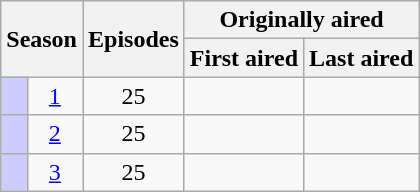<table class="wikitable plainrowheaders" style="text-align:center;">
<tr>
<th colspan="2" rowspan="2">Season</th>
<th rowspan="2">Episodes</th>
<th colspan="2">Originally aired</th>
</tr>
<tr>
<th>First aired</th>
<th>Last aired</th>
</tr>
<tr>
<td style="background: #CCF;"></td>
<td><a href='#'>1</a></td>
<td>25</td>
<td></td>
<td></td>
</tr>
<tr>
<td style="background: #CCF;"></td>
<td><a href='#'>2</a></td>
<td>25</td>
<td></td>
<td></td>
</tr>
<tr>
<td style="background: #CCF;"></td>
<td><a href='#'>3</a></td>
<td>25</td>
<td></td>
<td></td>
</tr>
</table>
